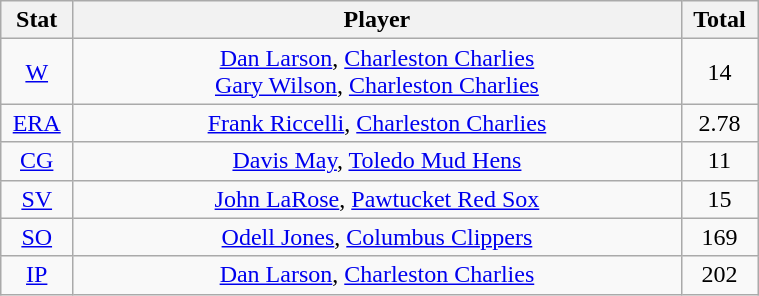<table class="wikitable" width="40%" style="text-align:center;">
<tr>
<th width="5%">Stat</th>
<th width="60%">Player</th>
<th width="5%">Total</th>
</tr>
<tr>
<td><a href='#'>W</a></td>
<td><a href='#'>Dan Larson</a>, <a href='#'>Charleston Charlies</a> <br> <a href='#'>Gary Wilson</a>, <a href='#'>Charleston Charlies</a></td>
<td>14</td>
</tr>
<tr>
<td><a href='#'>ERA</a></td>
<td><a href='#'>Frank Riccelli</a>, <a href='#'>Charleston Charlies</a></td>
<td>2.78</td>
</tr>
<tr>
<td><a href='#'>CG</a></td>
<td><a href='#'>Davis May</a>, <a href='#'>Toledo Mud Hens</a></td>
<td>11</td>
</tr>
<tr>
<td><a href='#'>SV</a></td>
<td><a href='#'>John LaRose</a>, <a href='#'>Pawtucket Red Sox</a></td>
<td>15</td>
</tr>
<tr>
<td><a href='#'>SO</a></td>
<td><a href='#'>Odell Jones</a>, <a href='#'>Columbus Clippers</a></td>
<td>169</td>
</tr>
<tr>
<td><a href='#'>IP</a></td>
<td><a href='#'>Dan Larson</a>, <a href='#'>Charleston Charlies</a></td>
<td>202</td>
</tr>
</table>
